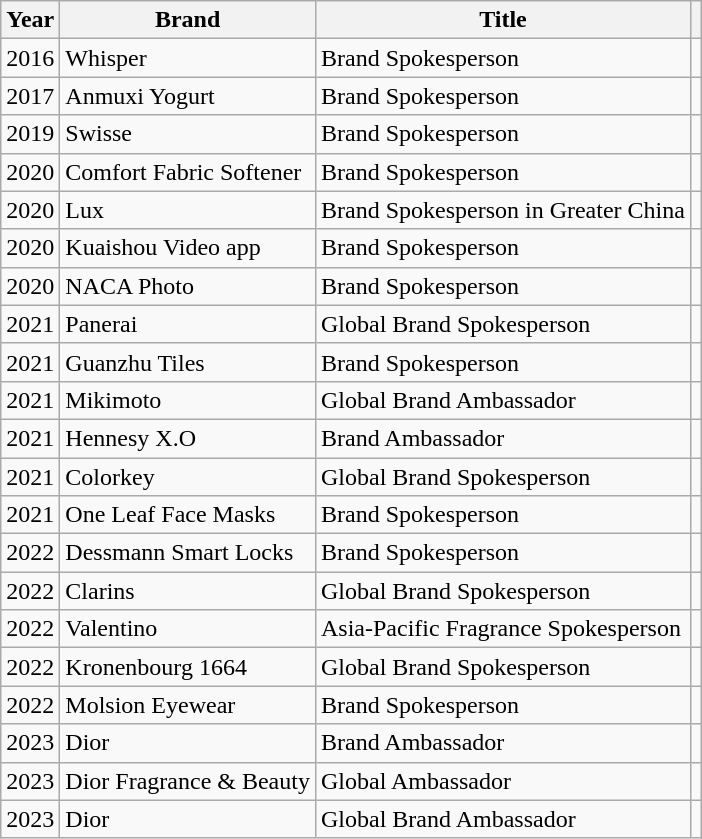<table class="wikitable">
<tr>
<th>Year</th>
<th>Brand</th>
<th>Title</th>
<th class="unsortable"></th>
</tr>
<tr>
<td>2016</td>
<td>Whisper</td>
<td>Brand Spokesperson</td>
<td></td>
</tr>
<tr>
<td>2017</td>
<td>Anmuxi Yogurt</td>
<td>Brand Spokesperson</td>
<td></td>
</tr>
<tr>
<td>2019</td>
<td>Swisse</td>
<td>Brand Spokesperson</td>
<td></td>
</tr>
<tr>
<td>2020</td>
<td>Comfort Fabric Softener</td>
<td>Brand Spokesperson</td>
<td></td>
</tr>
<tr>
<td>2020</td>
<td>Lux</td>
<td>Brand Spokesperson in Greater China</td>
<td></td>
</tr>
<tr>
<td>2020</td>
<td>Kuaishou Video app</td>
<td>Brand Spokesperson</td>
<td></td>
</tr>
<tr>
<td>2020</td>
<td>NACA Photo</td>
<td>Brand Spokesperson</td>
<td></td>
</tr>
<tr>
<td>2021</td>
<td>Panerai</td>
<td>Global Brand Spokesperson</td>
<td></td>
</tr>
<tr>
<td>2021</td>
<td>Guanzhu Tiles</td>
<td>Brand Spokesperson</td>
<td></td>
</tr>
<tr>
<td>2021</td>
<td>Mikimoto</td>
<td>Global Brand Ambassador</td>
<td></td>
</tr>
<tr>
<td>2021</td>
<td>Hennesy X.O</td>
<td>Brand Ambassador</td>
<td></td>
</tr>
<tr>
<td>2021</td>
<td>Colorkey</td>
<td>Global Brand Spokesperson</td>
<td></td>
</tr>
<tr>
<td>2021</td>
<td>One Leaf Face Masks</td>
<td>Brand Spokesperson</td>
<td></td>
</tr>
<tr>
<td>2022</td>
<td>Dessmann Smart Locks</td>
<td>Brand Spokesperson</td>
<td></td>
</tr>
<tr>
<td>2022</td>
<td>Clarins</td>
<td>Global Brand Spokesperson</td>
<td></td>
</tr>
<tr>
<td>2022</td>
<td>Valentino</td>
<td>Asia-Pacific Fragrance Spokesperson</td>
<td></td>
</tr>
<tr>
<td>2022</td>
<td>Kronenbourg 1664</td>
<td>Global Brand Spokesperson</td>
<td></td>
</tr>
<tr>
<td>2022</td>
<td>Molsion Eyewear</td>
<td>Brand Spokesperson</td>
<td></td>
</tr>
<tr>
<td>2023</td>
<td>Dior</td>
<td>Brand Ambassador</td>
<td></td>
</tr>
<tr>
<td>2023</td>
<td>Dior Fragrance & Beauty</td>
<td>Global Ambassador</td>
<td></td>
</tr>
<tr>
<td>2023</td>
<td>Dior</td>
<td>Global Brand Ambassador</td>
<td></td>
</tr>
</table>
